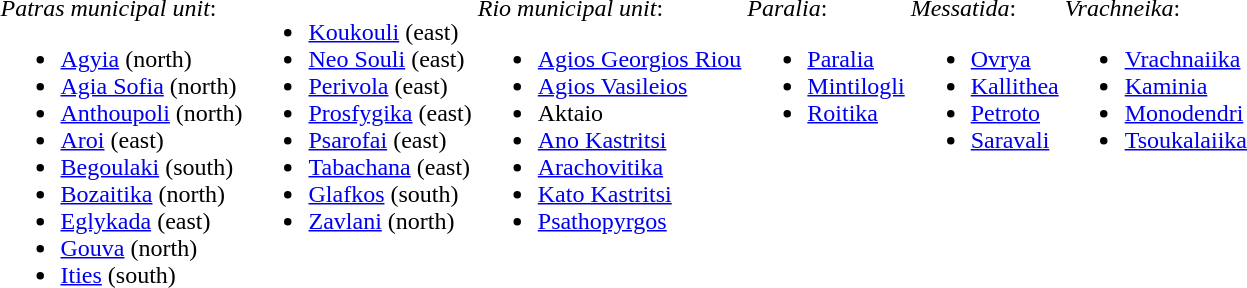<table>
<tr>
<td valign="top"><br><em>Patras municipal unit</em>:<ul><li><a href='#'>Agyia</a> (north)</li><li><a href='#'>Agia Sofia</a> (north)</li><li><a href='#'>Anthoupoli</a> (north)</li><li><a href='#'>Aroi</a> (east)</li><li><a href='#'>Begoulaki</a> (south)</li><li><a href='#'>Bozaitika</a> (north)</li><li><a href='#'>Eglykada</a> (east)</li><li><a href='#'>Gouva</a> (north)</li><li><a href='#'>Ities</a> (south)</li></ul></td>
<td valign="top"><br><ul><li><a href='#'>Koukouli</a> (east)</li><li><a href='#'>Neo Souli</a> (east)</li><li><a href='#'>Perivola</a> (east)</li><li><a href='#'>Prosfygika</a> (east)</li><li><a href='#'>Psarofai</a> (east)</li><li><a href='#'>Tabachana</a> (east)</li><li><a href='#'>Glafkos</a> (south)</li><li><a href='#'>Zavlani</a> (north)</li></ul></td>
<td valign="top"><br><em>Rio municipal unit</em>:<ul><li><a href='#'>Agios Georgios Riou</a></li><li><a href='#'>Agios Vasileios</a></li><li>Aktaio</li><li><a href='#'>Ano Kastritsi</a></li><li><a href='#'>Arachovitika</a></li><li><a href='#'>Kato Kastritsi</a></li><li><a href='#'>Psathopyrgos</a></li></ul></td>
<td valign="top"><br><em>Paralia</em>:<ul><li><a href='#'>Paralia</a></li><li><a href='#'>Mintilogli</a></li><li><a href='#'>Roitika</a></li></ul></td>
<td valign="top"><br><em>Messatida</em>:<ul><li><a href='#'>Ovrya</a></li><li><a href='#'>Kallithea</a></li><li><a href='#'>Petroto</a></li><li><a href='#'>Saravali</a></li></ul></td>
<td valign="top"><br><em>Vrachneika</em>:<ul><li><a href='#'>Vrachnaiika</a></li><li><a href='#'>Kaminia</a></li><li><a href='#'>Monodendri</a></li><li><a href='#'>Tsoukalaiika</a></li></ul></td>
</tr>
</table>
